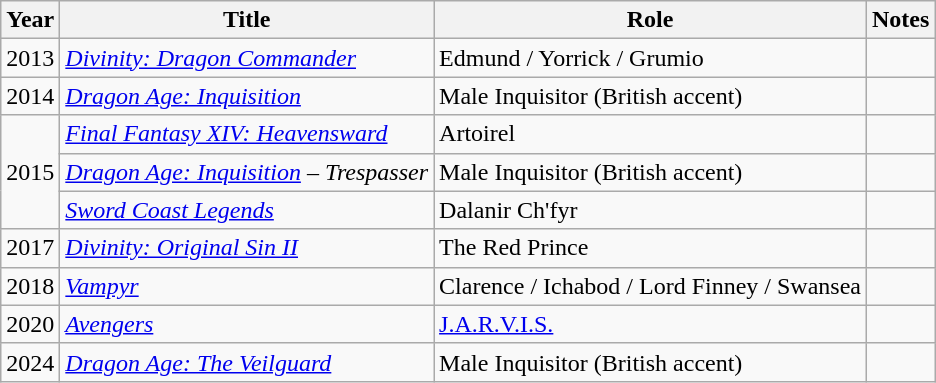<table class="wikitable sortable">
<tr>
<th>Year</th>
<th>Title</th>
<th>Role</th>
<th class="unsortable">Notes</th>
</tr>
<tr>
<td>2013</td>
<td><em><a href='#'>Divinity: Dragon Commander</a></em></td>
<td>Edmund / Yorrick / Grumio</td>
<td></td>
</tr>
<tr>
<td>2014</td>
<td><em><a href='#'>Dragon Age: Inquisition</a></em></td>
<td>Male Inquisitor (British accent)</td>
<td></td>
</tr>
<tr>
<td rowspan="3">2015</td>
<td><em><a href='#'>Final Fantasy XIV: Heavensward</a></em></td>
<td>Artoirel</td>
<td></td>
</tr>
<tr>
<td><em><a href='#'>Dragon Age: Inquisition</a> – Trespasser</em></td>
<td>Male Inquisitor (British accent)</td>
<td></td>
</tr>
<tr>
<td><em><a href='#'>Sword Coast Legends</a></em></td>
<td>Dalanir Ch'fyr</td>
<td></td>
</tr>
<tr>
<td>2017</td>
<td><em><a href='#'>Divinity: Original Sin II</a></em></td>
<td>The Red Prince</td>
<td></td>
</tr>
<tr>
<td>2018</td>
<td><em><a href='#'>Vampyr</a></em></td>
<td>Clarence / Ichabod / Lord Finney / Swansea</td>
<td></td>
</tr>
<tr>
<td>2020</td>
<td><em><a href='#'>Avengers</a></em></td>
<td><a href='#'>J.A.R.V.I.S.</a></td>
<td></td>
</tr>
<tr>
<td>2024</td>
<td><em><a href='#'>Dragon Age: The Veilguard</a></em></td>
<td>Male Inquisitor (British accent)</td>
<td></td>
</tr>
</table>
